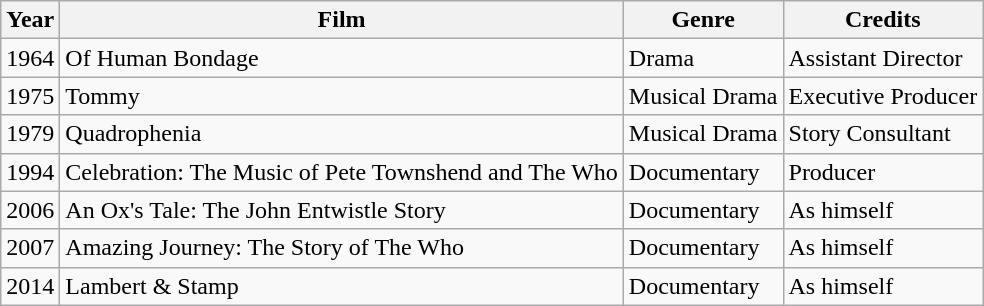<table class="wikitable">
<tr>
<th>Year</th>
<th>Film</th>
<th>Genre</th>
<th>Credits</th>
</tr>
<tr>
<td>1964</td>
<td>Of Human Bondage</td>
<td>Drama</td>
<td>Assistant Director</td>
</tr>
<tr>
<td>1975</td>
<td>Tommy</td>
<td>Musical Drama</td>
<td>Executive Producer</td>
</tr>
<tr>
<td>1979</td>
<td>Quadrophenia</td>
<td>Musical Drama</td>
<td>Story Consultant</td>
</tr>
<tr>
<td>1994</td>
<td>Celebration: The Music of Pete Townshend and The Who</td>
<td>Documentary</td>
<td>Producer</td>
</tr>
<tr>
<td>2006</td>
<td>An Ox's Tale: The John Entwistle Story</td>
<td>Documentary</td>
<td>As himself</td>
</tr>
<tr>
<td>2007</td>
<td>Amazing Journey: The Story of The Who</td>
<td>Documentary</td>
<td>As himself</td>
</tr>
<tr>
<td>2014</td>
<td>Lambert & Stamp</td>
<td>Documentary</td>
<td>As himself</td>
</tr>
</table>
